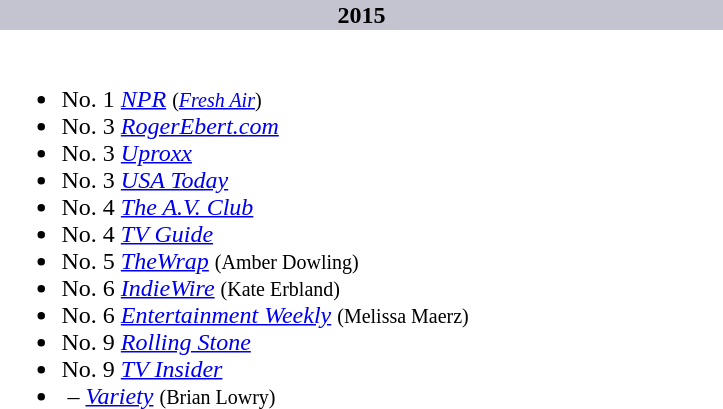<table class="collapsible collapsed">
<tr>
<th style="width:30em; background:#C4C3D0; text-align:center">2015</th>
</tr>
<tr>
<td colspan=><br><ul><li>No. 1 <em><a href='#'>NPR</a></em> <small>(<em><a href='#'>Fresh Air</a></em>)</small></li><li>No. 3 <em><a href='#'>RogerEbert.com</a></em></li><li>No. 3 <em><a href='#'>Uproxx</a></em></li><li>No. 3 <em><a href='#'>USA Today</a></em></li><li>No. 4 <em><a href='#'>The A.V. Club</a></em></li><li>No. 4 <em><a href='#'>TV Guide</a></em></li><li>No. 5 <em><a href='#'>TheWrap</a></em> <small>(Amber Dowling)</small></li><li>No. 6 <em><a href='#'>IndieWire</a></em> <small>(Kate Erbland)</small></li><li>No. 6 <em><a href='#'>Entertainment Weekly</a></em> <small>(Melissa Maerz)</small></li><li>No. 9 <em><a href='#'>Rolling Stone</a></em></li><li>No. 9 <em><a href='#'>TV Insider</a></em></li><li> – <em><a href='#'>Variety</a></em> <small>(Brian Lowry)</small></li></ul></td>
</tr>
</table>
